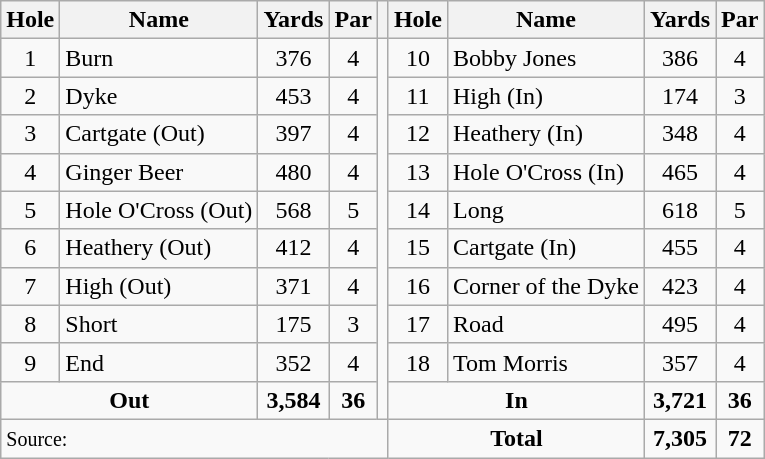<table class=wikitable>
<tr>
<th>Hole</th>
<th>Name</th>
<th>Yards</th>
<th>Par</th>
<th></th>
<th>Hole</th>
<th>Name</th>
<th>Yards</th>
<th>Par</th>
</tr>
<tr>
<td align=center>1</td>
<td>Burn</td>
<td align=center>376</td>
<td align=center>4</td>
<td rowspan=10></td>
<td align=center>10</td>
<td>Bobby Jones</td>
<td align=center>386</td>
<td align=center>4</td>
</tr>
<tr>
<td align=center>2</td>
<td>Dyke</td>
<td align=center>453</td>
<td align=center>4</td>
<td align=center>11</td>
<td>High (In)</td>
<td align=center>174</td>
<td align=center>3</td>
</tr>
<tr>
<td align=center>3</td>
<td>Cartgate (Out)</td>
<td align=center>397</td>
<td align=center>4</td>
<td align=center>12</td>
<td>Heathery (In)</td>
<td align=center>348</td>
<td align=center>4</td>
</tr>
<tr>
<td align=center>4</td>
<td>Ginger Beer</td>
<td align=center>480</td>
<td align=center>4</td>
<td align=center>13</td>
<td>Hole O'Cross (In)</td>
<td align=center>465</td>
<td align=center>4</td>
</tr>
<tr>
<td align=center>5</td>
<td>Hole O'Cross (Out)</td>
<td align=center>568</td>
<td align=center>5</td>
<td align=center>14</td>
<td>Long</td>
<td align=center>618</td>
<td align=center>5</td>
</tr>
<tr>
<td align=center>6</td>
<td>Heathery (Out)</td>
<td align=center>412</td>
<td align=center>4</td>
<td align=center>15</td>
<td>Cartgate (In)</td>
<td align=center>455</td>
<td align=center>4</td>
</tr>
<tr>
<td align=center>7</td>
<td>High (Out)</td>
<td align=center>371</td>
<td align=center>4</td>
<td align=center>16</td>
<td>Corner of the Dyke</td>
<td align=center>423</td>
<td align=center>4</td>
</tr>
<tr>
<td align=center>8</td>
<td>Short</td>
<td align=center>175</td>
<td align=center>3</td>
<td align=center>17</td>
<td>Road</td>
<td align=center>495</td>
<td align=center>4</td>
</tr>
<tr>
<td align=center>9</td>
<td>End</td>
<td align=center>352</td>
<td align=center>4</td>
<td align=center>18</td>
<td>Tom Morris</td>
<td align=center>357</td>
<td align=center>4</td>
</tr>
<tr>
<td colspan=2 align=center><strong>Out</strong></td>
<td align=center><strong>3,584</strong></td>
<td align=center><strong>36</strong></td>
<td colspan=2 align=center><strong>In</strong></td>
<td align=center><strong>3,721</strong></td>
<td align=center><strong>36</strong></td>
</tr>
<tr>
<td colspan=5><small>Source:</small></td>
<td colspan=2 align=center><strong>Total</strong></td>
<td align=center><strong>7,305</strong></td>
<td align=center><strong>72</strong></td>
</tr>
</table>
